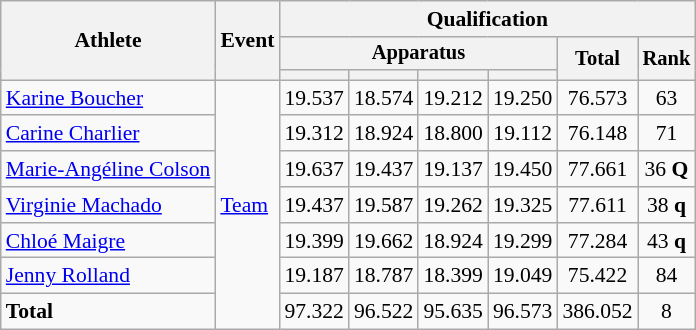<table class="wikitable" style="font-size:90%">
<tr>
<th rowspan=3>Athlete</th>
<th rowspan=3>Event</th>
<th colspan=6>Qualification</th>
</tr>
<tr style="font-size:95%">
<th colspan=4>Apparatus</th>
<th rowspan=2>Total</th>
<th rowspan=2>Rank</th>
</tr>
<tr style="font-size:95%">
<th></th>
<th></th>
<th></th>
<th></th>
</tr>
<tr align=center>
<td align=left><a href='#'>Karine Boucher</a></td>
<td align=left rowspan=7><a href='#'>Team</a></td>
<td>19.537</td>
<td>18.574</td>
<td>19.212</td>
<td>19.250</td>
<td>76.573</td>
<td>63</td>
</tr>
<tr align=center>
<td align=left><a href='#'>Carine Charlier</a></td>
<td>19.312</td>
<td>18.924</td>
<td>18.800</td>
<td>19.112</td>
<td>76.148</td>
<td>71</td>
</tr>
<tr align=center>
<td align=left><a href='#'>Marie-Angéline Colson</a></td>
<td>19.637</td>
<td>19.437</td>
<td>19.137</td>
<td>19.450</td>
<td>77.661</td>
<td>36 <strong>Q</strong></td>
</tr>
<tr align=center>
<td align=left><a href='#'>Virginie Machado</a></td>
<td>19.437</td>
<td>19.587</td>
<td>19.262</td>
<td>19.325</td>
<td>77.611</td>
<td>38 <strong>q</strong></td>
</tr>
<tr align=center>
<td align=left><a href='#'>Chloé Maigre</a></td>
<td>19.399</td>
<td>19.662</td>
<td>18.924</td>
<td>19.299</td>
<td>77.284</td>
<td>43 <strong>q</strong></td>
</tr>
<tr align=center>
<td align=left><a href='#'>Jenny Rolland</a></td>
<td>19.187</td>
<td>18.787</td>
<td>18.399</td>
<td>19.049</td>
<td>75.422</td>
<td>84</td>
</tr>
<tr align=center>
<td align=left><strong>Total</strong></td>
<td>97.322</td>
<td>96.522</td>
<td>95.635</td>
<td>96.573</td>
<td>386.052</td>
<td>8</td>
</tr>
</table>
